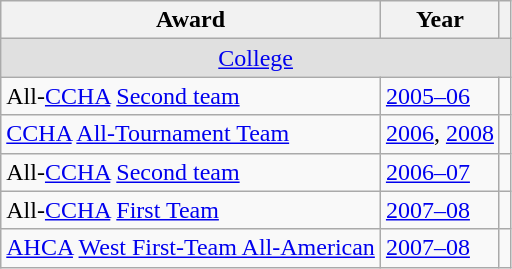<table class="wikitable">
<tr>
<th>Award</th>
<th>Year</th>
<th></th>
</tr>
<tr ALIGN="center" bgcolor="#e0e0e0">
<td colspan="3"><a href='#'>College</a></td>
</tr>
<tr>
<td>All-<a href='#'>CCHA</a> <a href='#'>Second team</a></td>
<td><a href='#'>2005–06</a></td>
<td></td>
</tr>
<tr>
<td><a href='#'>CCHA</a> <a href='#'>All-Tournament Team</a></td>
<td><a href='#'>2006</a>, <a href='#'>2008</a></td>
<td></td>
</tr>
<tr>
<td>All-<a href='#'>CCHA</a> <a href='#'>Second team</a></td>
<td><a href='#'>2006–07</a></td>
<td></td>
</tr>
<tr>
<td>All-<a href='#'>CCHA</a> <a href='#'>First Team</a></td>
<td><a href='#'>2007–08</a></td>
<td></td>
</tr>
<tr>
<td><a href='#'>AHCA</a> <a href='#'>West First-Team All-American</a></td>
<td><a href='#'>2007–08</a></td>
<td></td>
</tr>
</table>
